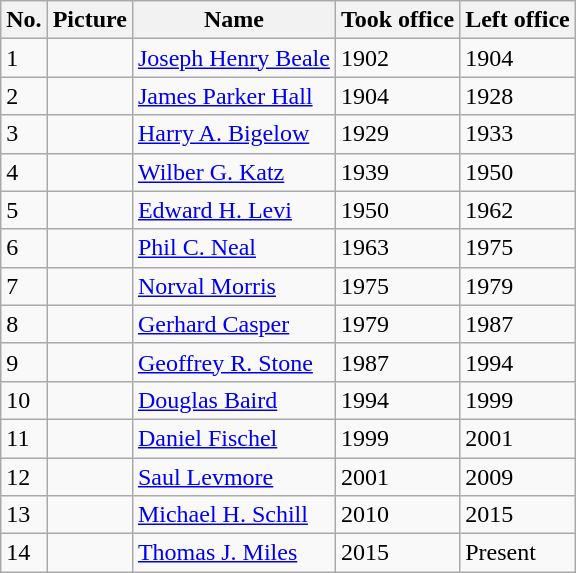<table class="wikitable">
<tr>
<th>No.</th>
<th>Picture</th>
<th>Name</th>
<th>Took office</th>
<th>Left office</th>
</tr>
<tr>
<td>1</td>
<td></td>
<td><a href='#'>Joseph Henry Beale</a></td>
<td>1902</td>
<td>1904</td>
</tr>
<tr>
<td>2</td>
<td></td>
<td><a href='#'>James Parker Hall</a></td>
<td>1904</td>
<td>1928</td>
</tr>
<tr>
<td>3</td>
<td></td>
<td><a href='#'>Harry A. Bigelow</a></td>
<td>1929</td>
<td>1933</td>
</tr>
<tr>
<td>4</td>
<td></td>
<td><a href='#'>Wilber G. Katz</a></td>
<td>1939</td>
<td>1950</td>
</tr>
<tr>
<td>5</td>
<td></td>
<td><a href='#'>Edward H. Levi</a></td>
<td>1950</td>
<td>1962</td>
</tr>
<tr>
<td>6</td>
<td></td>
<td><a href='#'>Phil C. Neal</a></td>
<td>1963</td>
<td>1975</td>
</tr>
<tr>
<td>7</td>
<td></td>
<td><a href='#'>Norval Morris</a></td>
<td>1975</td>
<td>1979</td>
</tr>
<tr>
<td>8</td>
<td></td>
<td><a href='#'>Gerhard Casper</a></td>
<td>1979</td>
<td>1987</td>
</tr>
<tr>
<td>9</td>
<td></td>
<td><a href='#'>Geoffrey R. Stone</a></td>
<td>1987</td>
<td>1994</td>
</tr>
<tr>
<td>10</td>
<td></td>
<td><a href='#'>Douglas Baird</a></td>
<td>1994</td>
<td>1999</td>
</tr>
<tr>
<td>11</td>
<td></td>
<td><a href='#'>Daniel Fischel</a></td>
<td>1999</td>
<td>2001</td>
</tr>
<tr>
<td>12</td>
<td></td>
<td><a href='#'>Saul Levmore</a></td>
<td>2001</td>
<td>2009</td>
</tr>
<tr>
<td>13</td>
<td></td>
<td><a href='#'>Michael H. Schill</a></td>
<td>2010</td>
<td>2015</td>
</tr>
<tr>
<td>14</td>
<td></td>
<td><a href='#'>Thomas J. Miles</a></td>
<td>2015</td>
<td>Present</td>
</tr>
</table>
